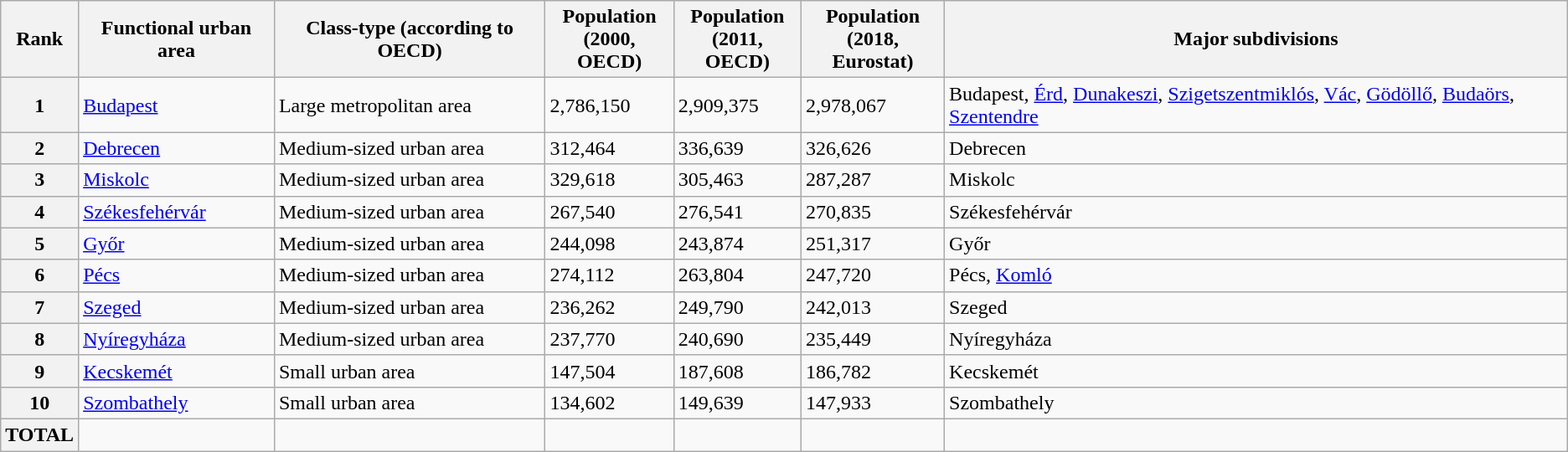<table class="wikitable sortable">
<tr>
<th>Rank</th>
<th>Functional urban area</th>
<th>Class-type (according to OECD)</th>
<th>Population <br>(2000, OECD)</th>
<th>Population <br>(2011, OECD)</th>
<th>Population <br>(2018, Eurostat)</th>
<th>Major subdivisions</th>
</tr>
<tr>
<th>1</th>
<td><a href='#'>Budapest</a></td>
<td>Large metropolitan area</td>
<td>2,786,150</td>
<td>2,909,375</td>
<td>2,978,067</td>
<td>Budapest, <a href='#'>Érd</a>, <a href='#'>Dunakeszi</a>, <a href='#'>Szigetszentmiklós</a>, <a href='#'>Vác</a>, <a href='#'>Gödöllő</a>, <a href='#'>Budaörs</a>, <a href='#'>Szentendre</a></td>
</tr>
<tr>
<th>2</th>
<td><a href='#'>Debrecen</a></td>
<td>Medium-sized urban area</td>
<td>312,464</td>
<td>336,639</td>
<td>326,626</td>
<td>Debrecen</td>
</tr>
<tr>
<th>3</th>
<td><a href='#'>Miskolc</a></td>
<td>Medium-sized urban area</td>
<td>329,618</td>
<td>305,463</td>
<td>287,287</td>
<td>Miskolc</td>
</tr>
<tr>
<th>4</th>
<td><a href='#'>Székesfehérvár</a></td>
<td>Medium-sized urban area</td>
<td>267,540</td>
<td>276,541</td>
<td>270,835</td>
<td>Székesfehérvár</td>
</tr>
<tr>
<th>5</th>
<td><a href='#'>Győr</a></td>
<td>Medium-sized urban area</td>
<td>244,098</td>
<td>243,874</td>
<td>251,317</td>
<td>Győr</td>
</tr>
<tr>
<th>6</th>
<td><a href='#'>Pécs</a></td>
<td>Medium-sized urban area</td>
<td>274,112</td>
<td>263,804</td>
<td>247,720</td>
<td>Pécs, <a href='#'>Komló</a></td>
</tr>
<tr>
<th>7</th>
<td><a href='#'>Szeged</a></td>
<td>Medium-sized urban area</td>
<td>236,262</td>
<td>249,790</td>
<td>242,013</td>
<td>Szeged</td>
</tr>
<tr>
<th>8</th>
<td><a href='#'>Nyíregyháza</a></td>
<td>Medium-sized urban area</td>
<td>237,770</td>
<td>240,690</td>
<td>235,449</td>
<td>Nyíregyháza</td>
</tr>
<tr>
<th>9</th>
<td><a href='#'>Kecskemét</a></td>
<td>Small urban area</td>
<td>147,504</td>
<td>187,608</td>
<td>186,782</td>
<td>Kecskemét</td>
</tr>
<tr>
<th>10</th>
<td><a href='#'>Szombathely</a></td>
<td>Small urban area</td>
<td>134,602</td>
<td>149,639</td>
<td>147,933</td>
<td>Szombathely</td>
</tr>
<tr>
<th>TOTAL</th>
<td></td>
<td></td>
<td></td>
<td></td>
<td></td>
</tr>
</table>
